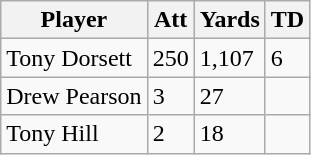<table class="wikitable">
<tr>
<th>Player</th>
<th>Att</th>
<th>Yards</th>
<th>TD</th>
</tr>
<tr>
<td>Tony Dorsett</td>
<td>250</td>
<td>1,107</td>
<td>6</td>
</tr>
<tr>
<td>Drew Pearson</td>
<td>3</td>
<td>27</td>
<td></td>
</tr>
<tr>
<td>Tony Hill</td>
<td>2</td>
<td>18</td>
<td></td>
</tr>
</table>
